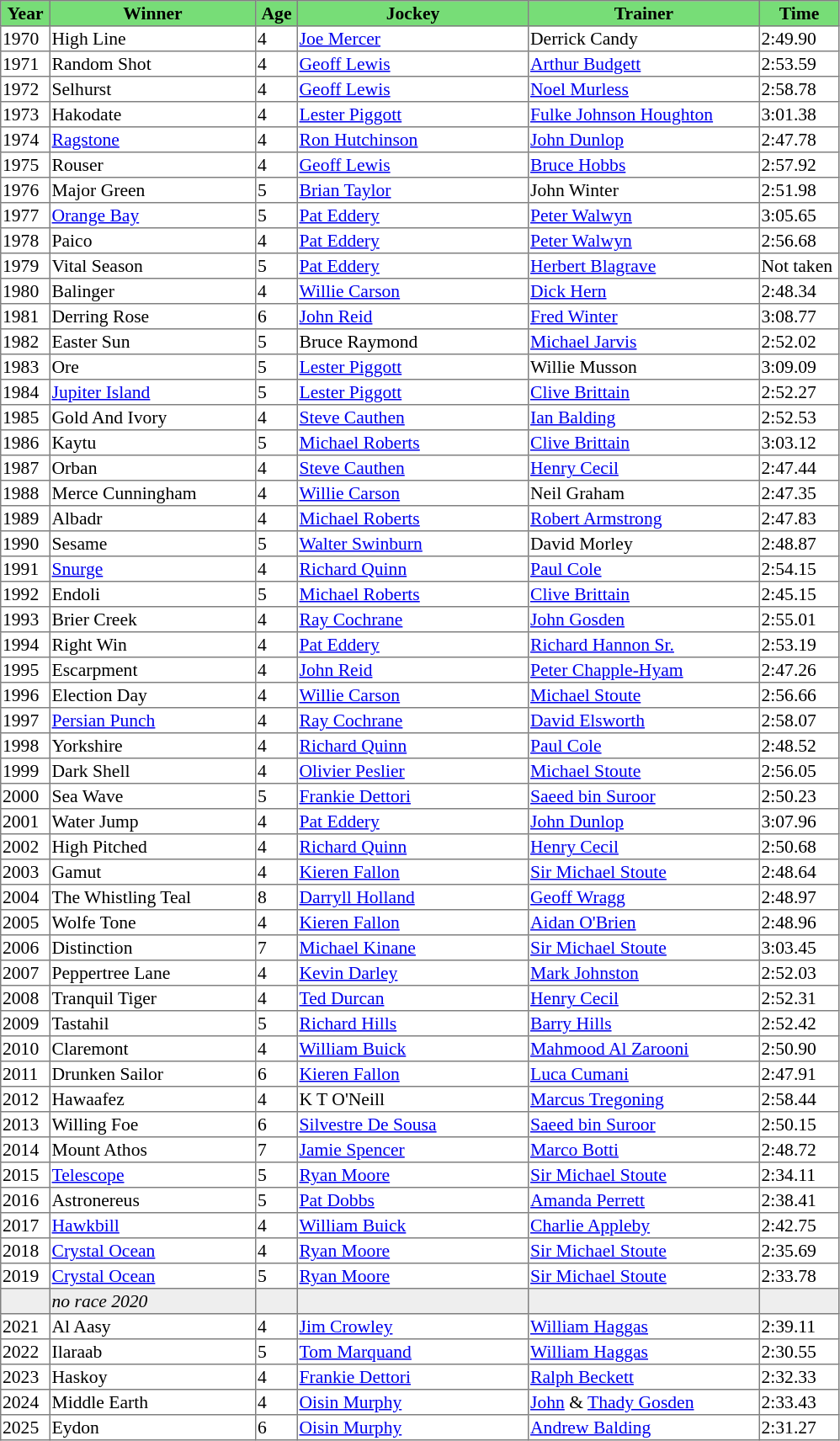<table class = "sortable" | border="1" style="border-collapse: collapse; font-size:90%">
<tr bgcolor="#77dd77" align="center">
<th style="width:36px"><strong>Year</strong></th>
<th style="width:160px"><strong>Winner</strong></th>
<th style="width:30px"><strong>Age</strong></th>
<th style="width:180px"><strong>Jockey</strong></th>
<th style="width:180px"><strong>Trainer</strong></th>
<th style="width:60px"><strong>Time</strong></th>
</tr>
<tr>
<td>1970</td>
<td>High Line</td>
<td>4</td>
<td><a href='#'>Joe Mercer</a></td>
<td>Derrick Candy</td>
<td>2:49.90</td>
</tr>
<tr>
<td>1971</td>
<td>Random Shot</td>
<td>4</td>
<td><a href='#'>Geoff Lewis</a></td>
<td><a href='#'>Arthur Budgett</a></td>
<td>2:53.59</td>
</tr>
<tr>
<td>1972</td>
<td>Selhurst</td>
<td>4</td>
<td><a href='#'>Geoff Lewis</a></td>
<td><a href='#'>Noel Murless</a></td>
<td>2:58.78</td>
</tr>
<tr>
<td>1973</td>
<td>Hakodate</td>
<td>4</td>
<td><a href='#'>Lester Piggott</a></td>
<td><a href='#'>Fulke Johnson Houghton</a></td>
<td>3:01.38</td>
</tr>
<tr>
<td>1974</td>
<td><a href='#'>Ragstone</a></td>
<td>4</td>
<td><a href='#'>Ron Hutchinson</a></td>
<td><a href='#'>John Dunlop</a></td>
<td>2:47.78</td>
</tr>
<tr>
<td>1975</td>
<td>Rouser</td>
<td>4</td>
<td><a href='#'>Geoff Lewis</a></td>
<td><a href='#'>Bruce Hobbs</a></td>
<td>2:57.92</td>
</tr>
<tr>
<td>1976</td>
<td>Major Green</td>
<td>5</td>
<td><a href='#'>Brian Taylor</a></td>
<td>John Winter</td>
<td>2:51.98</td>
</tr>
<tr>
<td>1977</td>
<td><a href='#'>Orange Bay</a></td>
<td>5</td>
<td><a href='#'>Pat Eddery</a></td>
<td><a href='#'>Peter Walwyn</a></td>
<td>3:05.65</td>
</tr>
<tr>
<td>1978</td>
<td>Paico</td>
<td>4</td>
<td><a href='#'>Pat Eddery</a></td>
<td><a href='#'>Peter Walwyn</a></td>
<td>2:56.68</td>
</tr>
<tr>
<td>1979</td>
<td>Vital Season</td>
<td>5</td>
<td><a href='#'>Pat Eddery</a></td>
<td><a href='#'>Herbert Blagrave</a></td>
<td>Not taken</td>
</tr>
<tr>
<td>1980</td>
<td>Balinger</td>
<td>4</td>
<td><a href='#'>Willie Carson</a></td>
<td><a href='#'>Dick Hern</a></td>
<td>2:48.34</td>
</tr>
<tr>
<td>1981</td>
<td>Derring Rose</td>
<td>6</td>
<td><a href='#'>John Reid</a></td>
<td><a href='#'>Fred Winter</a></td>
<td>3:08.77</td>
</tr>
<tr>
<td>1982</td>
<td>Easter Sun</td>
<td>5</td>
<td>Bruce Raymond</td>
<td><a href='#'>Michael Jarvis</a></td>
<td>2:52.02</td>
</tr>
<tr>
<td>1983</td>
<td>Ore</td>
<td>5</td>
<td><a href='#'>Lester Piggott</a></td>
<td>Willie Musson</td>
<td>3:09.09</td>
</tr>
<tr>
<td>1984</td>
<td><a href='#'>Jupiter Island</a></td>
<td>5</td>
<td><a href='#'>Lester Piggott</a></td>
<td><a href='#'>Clive Brittain</a></td>
<td>2:52.27</td>
</tr>
<tr>
<td>1985</td>
<td>Gold And Ivory</td>
<td>4</td>
<td><a href='#'>Steve Cauthen</a></td>
<td><a href='#'>Ian Balding</a></td>
<td>2:52.53</td>
</tr>
<tr>
<td>1986</td>
<td>Kaytu</td>
<td>5</td>
<td><a href='#'>Michael Roberts</a></td>
<td><a href='#'>Clive Brittain</a></td>
<td>3:03.12</td>
</tr>
<tr>
<td>1987</td>
<td>Orban</td>
<td>4</td>
<td><a href='#'>Steve Cauthen</a></td>
<td><a href='#'>Henry Cecil</a></td>
<td>2:47.44</td>
</tr>
<tr>
<td>1988</td>
<td>Merce Cunningham</td>
<td>4</td>
<td><a href='#'>Willie Carson</a></td>
<td>Neil Graham</td>
<td>2:47.35</td>
</tr>
<tr>
<td>1989</td>
<td>Albadr</td>
<td>4</td>
<td><a href='#'>Michael Roberts</a></td>
<td><a href='#'>Robert Armstrong</a></td>
<td>2:47.83</td>
</tr>
<tr>
<td>1990</td>
<td>Sesame</td>
<td>5</td>
<td><a href='#'>Walter Swinburn</a></td>
<td>David Morley</td>
<td>2:48.87</td>
</tr>
<tr>
<td>1991</td>
<td><a href='#'>Snurge</a></td>
<td>4</td>
<td><a href='#'>Richard Quinn</a></td>
<td><a href='#'>Paul Cole</a></td>
<td>2:54.15</td>
</tr>
<tr>
<td>1992</td>
<td>Endoli</td>
<td>5</td>
<td><a href='#'>Michael Roberts</a></td>
<td><a href='#'>Clive Brittain</a></td>
<td>2:45.15</td>
</tr>
<tr>
<td>1993</td>
<td>Brier Creek</td>
<td>4</td>
<td><a href='#'>Ray Cochrane</a></td>
<td><a href='#'>John Gosden</a></td>
<td>2:55.01</td>
</tr>
<tr>
<td>1994</td>
<td>Right Win</td>
<td>4</td>
<td><a href='#'>Pat Eddery</a></td>
<td><a href='#'>Richard Hannon Sr.</a></td>
<td>2:53.19</td>
</tr>
<tr>
<td>1995</td>
<td>Escarpment</td>
<td>4</td>
<td><a href='#'>John Reid</a></td>
<td><a href='#'>Peter Chapple-Hyam</a></td>
<td>2:47.26</td>
</tr>
<tr>
<td>1996</td>
<td>Election Day</td>
<td>4</td>
<td><a href='#'>Willie Carson</a></td>
<td><a href='#'>Michael Stoute</a></td>
<td>2:56.66</td>
</tr>
<tr>
<td>1997</td>
<td><a href='#'>Persian Punch</a></td>
<td>4</td>
<td><a href='#'>Ray Cochrane</a></td>
<td><a href='#'>David Elsworth</a></td>
<td>2:58.07</td>
</tr>
<tr>
<td>1998</td>
<td>Yorkshire</td>
<td>4</td>
<td><a href='#'>Richard Quinn</a></td>
<td><a href='#'>Paul Cole</a></td>
<td>2:48.52</td>
</tr>
<tr>
<td>1999</td>
<td>Dark Shell</td>
<td>4</td>
<td><a href='#'>Olivier Peslier</a></td>
<td><a href='#'>Michael Stoute</a></td>
<td>2:56.05</td>
</tr>
<tr>
<td>2000</td>
<td>Sea Wave</td>
<td>5</td>
<td><a href='#'>Frankie Dettori</a></td>
<td><a href='#'>Saeed bin Suroor</a></td>
<td>2:50.23</td>
</tr>
<tr>
<td>2001</td>
<td>Water Jump</td>
<td>4</td>
<td><a href='#'>Pat Eddery</a></td>
<td><a href='#'>John Dunlop</a></td>
<td>3:07.96</td>
</tr>
<tr>
<td>2002</td>
<td>High Pitched</td>
<td>4</td>
<td><a href='#'>Richard Quinn</a></td>
<td><a href='#'>Henry Cecil</a></td>
<td>2:50.68</td>
</tr>
<tr>
<td>2003</td>
<td>Gamut</td>
<td>4</td>
<td><a href='#'>Kieren Fallon</a></td>
<td><a href='#'>Sir Michael Stoute</a></td>
<td>2:48.64</td>
</tr>
<tr>
<td>2004</td>
<td>The Whistling Teal</td>
<td>8</td>
<td><a href='#'>Darryll Holland</a></td>
<td><a href='#'>Geoff Wragg</a></td>
<td>2:48.97</td>
</tr>
<tr>
<td>2005</td>
<td>Wolfe Tone</td>
<td>4</td>
<td><a href='#'>Kieren Fallon</a></td>
<td><a href='#'>Aidan O'Brien</a></td>
<td>2:48.96</td>
</tr>
<tr>
<td>2006</td>
<td>Distinction</td>
<td>7</td>
<td><a href='#'>Michael Kinane</a></td>
<td><a href='#'>Sir Michael Stoute</a></td>
<td>3:03.45</td>
</tr>
<tr>
<td>2007</td>
<td>Peppertree Lane</td>
<td>4</td>
<td><a href='#'>Kevin Darley</a></td>
<td><a href='#'>Mark Johnston</a></td>
<td>2:52.03</td>
</tr>
<tr>
<td>2008</td>
<td>Tranquil Tiger</td>
<td>4</td>
<td><a href='#'>Ted Durcan</a></td>
<td><a href='#'>Henry Cecil</a></td>
<td>2:52.31</td>
</tr>
<tr>
<td>2009</td>
<td>Tastahil</td>
<td>5</td>
<td><a href='#'>Richard Hills</a></td>
<td><a href='#'>Barry Hills</a></td>
<td>2:52.42</td>
</tr>
<tr>
<td>2010</td>
<td>Claremont</td>
<td>4</td>
<td><a href='#'>William Buick</a></td>
<td><a href='#'>Mahmood Al Zarooni</a></td>
<td>2:50.90</td>
</tr>
<tr>
<td>2011</td>
<td>Drunken Sailor</td>
<td>6</td>
<td><a href='#'>Kieren Fallon</a></td>
<td><a href='#'>Luca Cumani</a></td>
<td>2:47.91</td>
</tr>
<tr>
<td>2012</td>
<td>Hawaafez</td>
<td>4</td>
<td>K T O'Neill</td>
<td><a href='#'>Marcus Tregoning</a></td>
<td>2:58.44</td>
</tr>
<tr>
<td>2013</td>
<td>Willing Foe</td>
<td>6</td>
<td><a href='#'>Silvestre De Sousa</a></td>
<td><a href='#'>Saeed bin Suroor</a></td>
<td>2:50.15</td>
</tr>
<tr>
<td>2014</td>
<td>Mount Athos</td>
<td>7</td>
<td><a href='#'>Jamie Spencer</a></td>
<td><a href='#'>Marco Botti</a></td>
<td>2:48.72</td>
</tr>
<tr>
<td>2015</td>
<td><a href='#'>Telescope</a></td>
<td>5</td>
<td><a href='#'>Ryan Moore</a></td>
<td><a href='#'>Sir Michael Stoute</a></td>
<td>2:34.11</td>
</tr>
<tr>
<td>2016</td>
<td>Astronereus</td>
<td>5</td>
<td><a href='#'>Pat Dobbs</a></td>
<td><a href='#'>Amanda Perrett</a></td>
<td>2:38.41</td>
</tr>
<tr>
<td>2017</td>
<td><a href='#'>Hawkbill</a></td>
<td>4</td>
<td><a href='#'>William Buick</a></td>
<td><a href='#'>Charlie Appleby</a></td>
<td>2:42.75</td>
</tr>
<tr>
<td>2018</td>
<td><a href='#'>Crystal Ocean</a></td>
<td>4</td>
<td><a href='#'>Ryan Moore</a></td>
<td><a href='#'>Sir Michael Stoute</a></td>
<td>2:35.69</td>
</tr>
<tr>
<td>2019</td>
<td><a href='#'>Crystal Ocean</a></td>
<td>5</td>
<td><a href='#'>Ryan Moore</a></td>
<td><a href='#'>Sir Michael Stoute</a></td>
<td>2:33.78</td>
</tr>
<tr bgcolor="#eeeeee">
<td data-sort-value="2020"></td>
<td><em>no race 2020</em> </td>
<td></td>
<td></td>
<td></td>
<td></td>
</tr>
<tr>
<td>2021</td>
<td>Al Aasy</td>
<td>4</td>
<td><a href='#'>Jim Crowley</a></td>
<td><a href='#'>William Haggas</a></td>
<td>2:39.11</td>
</tr>
<tr>
<td>2022</td>
<td>Ilaraab</td>
<td>5</td>
<td><a href='#'>Tom Marquand</a></td>
<td><a href='#'>William Haggas</a></td>
<td>2:30.55</td>
</tr>
<tr>
<td>2023</td>
<td>Haskoy</td>
<td>4</td>
<td><a href='#'>Frankie Dettori</a></td>
<td><a href='#'>Ralph Beckett</a></td>
<td>2:32.33</td>
</tr>
<tr>
<td>2024</td>
<td>Middle Earth</td>
<td>4</td>
<td><a href='#'>Oisin Murphy</a></td>
<td><a href='#'>John</a> & <a href='#'>Thady Gosden</a></td>
<td>2:33.43</td>
</tr>
<tr>
<td>2025</td>
<td>Eydon</td>
<td>6</td>
<td><a href='#'>Oisin Murphy</a></td>
<td><a href='#'>Andrew Balding</a></td>
<td>2:31.27</td>
</tr>
</table>
